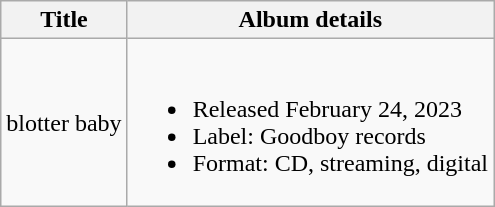<table class="wikitable">
<tr>
<th>Title</th>
<th>Album details</th>
</tr>
<tr>
<td>blotter baby</td>
<td><br><ul><li>Released February 24, 2023</li><li>Label: Goodboy records</li><li>Format: CD, streaming, digital</li></ul></td>
</tr>
</table>
